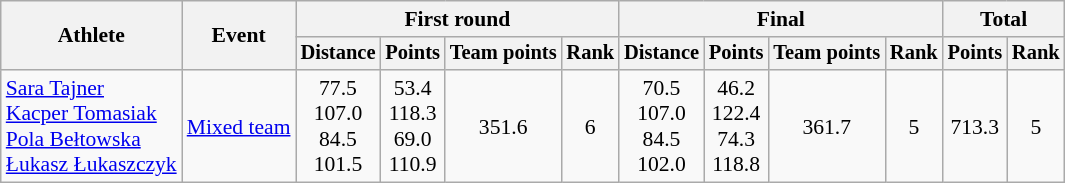<table class="wikitable" style="font-size:90%">
<tr>
<th rowspan=2>Athlete</th>
<th rowspan=2>Event</th>
<th colspan="4">First round</th>
<th colspan="4">Final</th>
<th colspan=2>Total</th>
</tr>
<tr style="font-size:95%">
<th>Distance</th>
<th>Points</th>
<th>Team points</th>
<th>Rank</th>
<th>Distance</th>
<th>Points</th>
<th>Team points</th>
<th>Rank</th>
<th>Points</th>
<th>Rank</th>
</tr>
<tr align=center>
<td align=left><a href='#'>Sara Tajner</a><br><a href='#'>Kacper Tomasiak</a><br><a href='#'>Pola Bełtowska</a><br><a href='#'>Łukasz Łukaszczyk</a></td>
<td align=left><a href='#'>Mixed team</a></td>
<td>77.5<br>107.0<br>84.5<br>101.5</td>
<td>53.4<br>118.3<br>69.0<br>110.9</td>
<td>351.6</td>
<td>6</td>
<td>70.5<br>107.0<br>84.5<br>102.0</td>
<td>46.2<br>122.4<br>74.3<br>118.8</td>
<td>361.7</td>
<td>5</td>
<td>713.3</td>
<td>5</td>
</tr>
</table>
